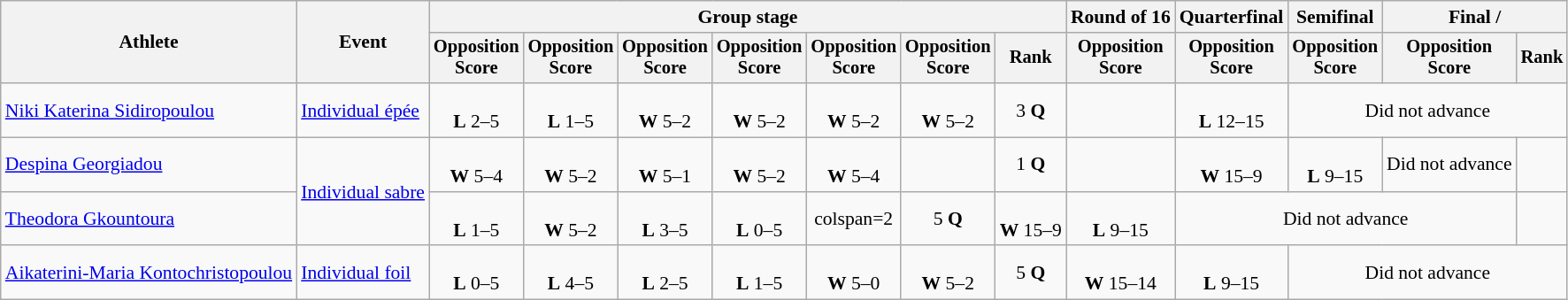<table class=wikitable style="font-size:90%">
<tr>
<th rowspan=2>Athlete</th>
<th rowspan=2>Event</th>
<th colspan=7>Group stage</th>
<th>Round of 16</th>
<th>Quarterfinal</th>
<th>Semifinal</th>
<th colspan=2>Final / </th>
</tr>
<tr style="font-size:95%">
<th>Opposition<br>Score</th>
<th>Opposition<br>Score</th>
<th>Opposition<br>Score</th>
<th>Opposition<br>Score</th>
<th>Opposition<br>Score</th>
<th>Opposition<br>Score</th>
<th>Rank</th>
<th>Opposition<br>Score</th>
<th>Opposition<br>Score</th>
<th>Opposition<br>Score</th>
<th>Opposition<br>Score</th>
<th>Rank</th>
</tr>
<tr align=center>
<td align=left><a href='#'>Niki Katerina Sidiropoulou</a></td>
<td align=left><a href='#'>Individual épée</a></td>
<td><br><strong>L</strong> 2–5</td>
<td><br><strong>L</strong> 1–5</td>
<td><br><strong>W</strong> 5–2</td>
<td><br><strong>W</strong> 5–2</td>
<td><br><strong>W</strong> 5–2</td>
<td><br><strong>W</strong> 5–2</td>
<td>3 <strong>Q</strong></td>
<td></td>
<td><br><strong>L</strong> 12–15</td>
<td colspan=3>Did not advance</td>
</tr>
<tr align=center>
<td align=left><a href='#'>Despina Georgiadou</a></td>
<td align=left rowspan=2><a href='#'>Individual sabre</a></td>
<td><br><strong>W</strong> 5–4</td>
<td><br><strong>W</strong> 5–2</td>
<td><br><strong>W</strong> 5–1</td>
<td><br><strong>W</strong> 5–2</td>
<td><br><strong>W</strong> 5–4</td>
<td></td>
<td>1 <strong>Q</strong></td>
<td></td>
<td><br><strong>W</strong> 15–9</td>
<td><br><strong>L</strong> 9–15</td>
<td>Did not advance</td>
<td></td>
</tr>
<tr align=center>
<td align=left><a href='#'>Theodora Gkountoura</a></td>
<td><br><strong>L</strong> 1–5</td>
<td><br><strong>W</strong> 5–2</td>
<td><br><strong>L</strong> 3–5</td>
<td><br><strong>L</strong> 0–5</td>
<td>colspan=2 </td>
<td>5 <strong>Q</strong></td>
<td><br><strong>W</strong> 15–9</td>
<td><br><strong>L</strong> 9–15</td>
<td colspan=3>Did not advance</td>
</tr>
<tr align=center>
<td align=left><a href='#'>Aikaterini-Maria Kontochristopoulou</a></td>
<td align=left><a href='#'>Individual foil</a></td>
<td><br><strong>L</strong> 0–5</td>
<td><br><strong>L</strong> 4–5</td>
<td><br><strong>L</strong> 2–5</td>
<td><br><strong>L</strong> 1–5</td>
<td><br><strong>W</strong> 5–0</td>
<td><br><strong>W</strong> 5–2</td>
<td>5 <strong>Q</strong></td>
<td><br><strong>W</strong> 15–14</td>
<td><br><strong>L</strong> 9–15</td>
<td colspan=3>Did not advance</td>
</tr>
</table>
